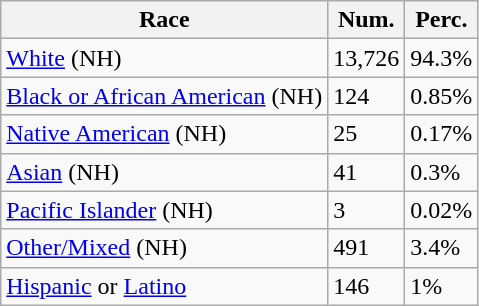<table class="wikitable">
<tr>
<th>Race</th>
<th>Num.</th>
<th>Perc.</th>
</tr>
<tr>
<td><a href='#'>White</a> (NH)</td>
<td>13,726</td>
<td>94.3%</td>
</tr>
<tr>
<td><a href='#'>Black or African American</a> (NH)</td>
<td>124</td>
<td>0.85%</td>
</tr>
<tr>
<td><a href='#'>Native American</a> (NH)</td>
<td>25</td>
<td>0.17%</td>
</tr>
<tr>
<td><a href='#'>Asian</a> (NH)</td>
<td>41</td>
<td>0.3%</td>
</tr>
<tr>
<td><a href='#'>Pacific Islander</a> (NH)</td>
<td>3</td>
<td>0.02%</td>
</tr>
<tr>
<td><a href='#'>Other/Mixed</a> (NH)</td>
<td>491</td>
<td>3.4%</td>
</tr>
<tr>
<td><a href='#'>Hispanic</a> or <a href='#'>Latino</a></td>
<td>146</td>
<td>1%</td>
</tr>
</table>
